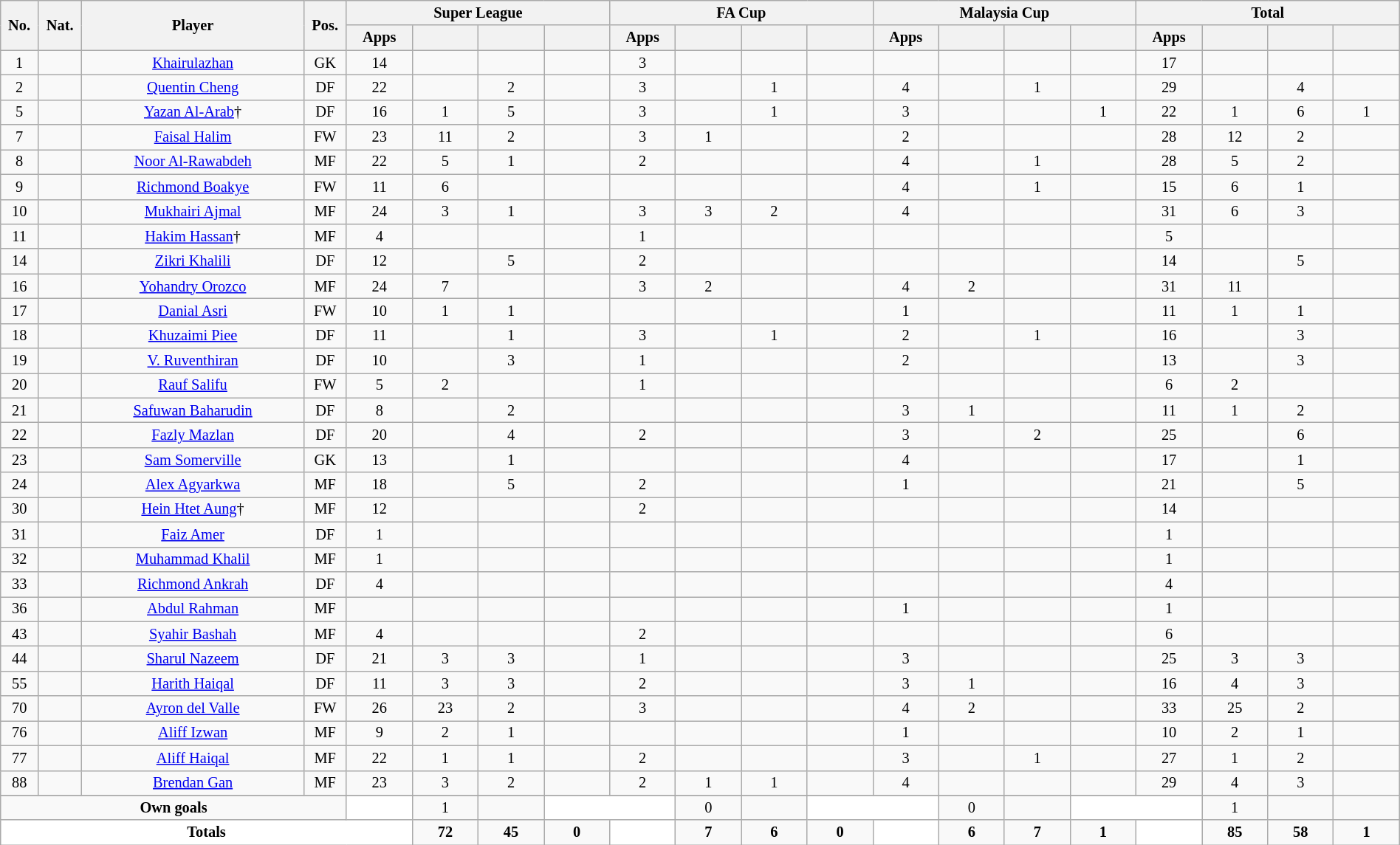<table class="wikitable sortable alternance" style="text-align:center;width:100%;font-size:85%;">
<tr>
<th rowspan="2" style="width:5px;">No.</th>
<th rowspan="2" style="width:5px;">Nat.</th>
<th rowspan="2" scope="col" style="width:150px">Player</th>
<th rowspan="2" style="width:5px;">Pos.</th>
<th colspan="4">Super League</th>
<th colspan="4">FA Cup</th>
<th colspan="4">Malaysia Cup</th>
<th colspan="4">Total</th>
</tr>
<tr style="text-align:center;">
<th width=40>Apps</th>
<th width=40></th>
<th width=40></th>
<th width=40></th>
<th width=40>Apps</th>
<th width=40></th>
<th width=40></th>
<th width=40></th>
<th width=40>Apps</th>
<th width=40></th>
<th width=40></th>
<th width=40></th>
<th width=40>Apps</th>
<th width=40></th>
<th width=40></th>
<th width=40></th>
</tr>
<tr>
<td>1</td>
<td></td>
<td><a href='#'>Khairulazhan</a></td>
<td>GK</td>
<td>14</td>
<td></td>
<td></td>
<td></td>
<td>3</td>
<td></td>
<td></td>
<td></td>
<td></td>
<td></td>
<td></td>
<td></td>
<td>17</td>
<td></td>
<td></td>
<td></td>
</tr>
<tr>
<td>2</td>
<td></td>
<td><a href='#'>Quentin Cheng</a></td>
<td>DF</td>
<td>22</td>
<td></td>
<td>2</td>
<td></td>
<td>3</td>
<td></td>
<td>1</td>
<td></td>
<td>4</td>
<td></td>
<td>1</td>
<td></td>
<td>29</td>
<td></td>
<td>4</td>
<td></td>
</tr>
<tr>
<td>5</td>
<td></td>
<td><a href='#'>Yazan Al-Arab</a>†</td>
<td>DF</td>
<td>16</td>
<td>1</td>
<td>5</td>
<td></td>
<td>3</td>
<td></td>
<td>1</td>
<td></td>
<td>3</td>
<td></td>
<td></td>
<td>1</td>
<td>22</td>
<td>1</td>
<td>6</td>
<td>1</td>
</tr>
<tr>
<td>7</td>
<td></td>
<td><a href='#'>Faisal Halim</a></td>
<td>FW</td>
<td>23</td>
<td>11</td>
<td>2</td>
<td></td>
<td>3</td>
<td>1</td>
<td></td>
<td></td>
<td>2</td>
<td></td>
<td></td>
<td></td>
<td>28</td>
<td>12</td>
<td>2</td>
<td></td>
</tr>
<tr>
<td>8</td>
<td></td>
<td><a href='#'>Noor Al-Rawabdeh</a></td>
<td>MF</td>
<td>22</td>
<td>5</td>
<td>1</td>
<td></td>
<td>2</td>
<td></td>
<td></td>
<td></td>
<td>4</td>
<td></td>
<td>1</td>
<td></td>
<td>28</td>
<td>5</td>
<td>2</td>
<td></td>
</tr>
<tr>
<td>9</td>
<td></td>
<td><a href='#'>Richmond Boakye</a></td>
<td>FW</td>
<td>11</td>
<td>6</td>
<td></td>
<td></td>
<td></td>
<td></td>
<td></td>
<td></td>
<td>4</td>
<td></td>
<td>1</td>
<td></td>
<td>15</td>
<td>6</td>
<td>1</td>
<td></td>
</tr>
<tr>
<td>10</td>
<td></td>
<td><a href='#'>Mukhairi Ajmal</a></td>
<td>MF</td>
<td>24</td>
<td>3</td>
<td>1</td>
<td></td>
<td>3</td>
<td>3</td>
<td>2</td>
<td></td>
<td>4</td>
<td></td>
<td></td>
<td></td>
<td>31</td>
<td>6</td>
<td>3</td>
<td></td>
</tr>
<tr>
<td>11</td>
<td></td>
<td><a href='#'>Hakim Hassan</a>†</td>
<td>MF</td>
<td>4</td>
<td></td>
<td></td>
<td></td>
<td>1</td>
<td></td>
<td></td>
<td></td>
<td></td>
<td></td>
<td></td>
<td></td>
<td>5</td>
<td></td>
<td></td>
<td></td>
</tr>
<tr>
<td>14</td>
<td></td>
<td><a href='#'>Zikri Khalili</a></td>
<td>DF</td>
<td>12</td>
<td></td>
<td>5</td>
<td></td>
<td>2</td>
<td></td>
<td></td>
<td></td>
<td></td>
<td></td>
<td></td>
<td></td>
<td>14</td>
<td></td>
<td>5</td>
<td></td>
</tr>
<tr>
<td>16</td>
<td></td>
<td><a href='#'>Yohandry Orozco</a></td>
<td>MF</td>
<td>24</td>
<td>7</td>
<td></td>
<td></td>
<td>3</td>
<td>2</td>
<td></td>
<td></td>
<td>4</td>
<td>2</td>
<td></td>
<td></td>
<td>31</td>
<td>11</td>
<td></td>
<td></td>
</tr>
<tr>
<td>17</td>
<td></td>
<td><a href='#'>Danial Asri</a></td>
<td>FW</td>
<td>10</td>
<td>1</td>
<td>1</td>
<td></td>
<td></td>
<td></td>
<td></td>
<td></td>
<td>1</td>
<td></td>
<td></td>
<td></td>
<td>11</td>
<td>1</td>
<td>1</td>
<td></td>
</tr>
<tr>
<td>18</td>
<td></td>
<td><a href='#'>Khuzaimi Piee</a></td>
<td>DF</td>
<td>11</td>
<td></td>
<td>1</td>
<td></td>
<td>3</td>
<td></td>
<td>1</td>
<td></td>
<td>2</td>
<td></td>
<td>1</td>
<td></td>
<td>16</td>
<td></td>
<td>3</td>
<td></td>
</tr>
<tr>
<td>19</td>
<td></td>
<td><a href='#'>V. Ruventhiran</a></td>
<td>DF</td>
<td>10</td>
<td></td>
<td>3</td>
<td></td>
<td>1</td>
<td></td>
<td></td>
<td></td>
<td>2</td>
<td></td>
<td></td>
<td></td>
<td>13</td>
<td></td>
<td>3</td>
<td></td>
</tr>
<tr>
<td>20</td>
<td></td>
<td><a href='#'>Rauf Salifu</a></td>
<td>FW</td>
<td>5</td>
<td>2</td>
<td></td>
<td></td>
<td>1</td>
<td></td>
<td></td>
<td></td>
<td></td>
<td></td>
<td></td>
<td></td>
<td>6</td>
<td>2</td>
<td></td>
<td></td>
</tr>
<tr>
<td>21</td>
<td></td>
<td><a href='#'>Safuwan Baharudin</a></td>
<td>DF</td>
<td>8</td>
<td></td>
<td>2</td>
<td></td>
<td></td>
<td></td>
<td></td>
<td></td>
<td>3</td>
<td>1</td>
<td></td>
<td></td>
<td>11</td>
<td>1</td>
<td>2</td>
<td></td>
</tr>
<tr>
<td>22</td>
<td></td>
<td><a href='#'>Fazly Mazlan</a></td>
<td>DF</td>
<td>20</td>
<td></td>
<td>4</td>
<td></td>
<td>2</td>
<td></td>
<td></td>
<td></td>
<td>3</td>
<td></td>
<td>2</td>
<td></td>
<td>25</td>
<td></td>
<td>6</td>
<td></td>
</tr>
<tr>
<td>23</td>
<td></td>
<td><a href='#'>Sam Somerville</a></td>
<td>GK</td>
<td>13</td>
<td></td>
<td>1</td>
<td></td>
<td></td>
<td></td>
<td></td>
<td></td>
<td>4</td>
<td></td>
<td></td>
<td></td>
<td>17</td>
<td></td>
<td>1</td>
<td></td>
</tr>
<tr>
<td>24</td>
<td></td>
<td><a href='#'>Alex Agyarkwa</a></td>
<td>MF</td>
<td>18</td>
<td></td>
<td>5</td>
<td></td>
<td>2</td>
<td></td>
<td></td>
<td></td>
<td>1</td>
<td></td>
<td></td>
<td></td>
<td>21</td>
<td></td>
<td>5</td>
<td></td>
</tr>
<tr>
<td>30</td>
<td></td>
<td><a href='#'>Hein Htet Aung</a>†</td>
<td>MF</td>
<td>12</td>
<td></td>
<td></td>
<td></td>
<td>2</td>
<td></td>
<td></td>
<td></td>
<td></td>
<td></td>
<td></td>
<td></td>
<td>14</td>
<td></td>
<td></td>
<td></td>
</tr>
<tr>
<td>31</td>
<td></td>
<td><a href='#'>Faiz Amer</a></td>
<td>DF</td>
<td>1</td>
<td></td>
<td></td>
<td></td>
<td></td>
<td></td>
<td></td>
<td></td>
<td></td>
<td></td>
<td></td>
<td></td>
<td>1</td>
<td></td>
<td></td>
<td></td>
</tr>
<tr>
<td>32</td>
<td></td>
<td><a href='#'>Muhammad Khalil</a></td>
<td>MF</td>
<td>1</td>
<td></td>
<td></td>
<td></td>
<td></td>
<td></td>
<td></td>
<td></td>
<td></td>
<td></td>
<td></td>
<td></td>
<td>1</td>
<td></td>
<td></td>
<td></td>
</tr>
<tr>
<td>33</td>
<td></td>
<td><a href='#'>Richmond Ankrah</a></td>
<td>DF</td>
<td>4</td>
<td></td>
<td></td>
<td></td>
<td></td>
<td></td>
<td></td>
<td></td>
<td></td>
<td></td>
<td></td>
<td></td>
<td>4</td>
<td></td>
<td></td>
<td></td>
</tr>
<tr>
<td>36</td>
<td></td>
<td><a href='#'>Abdul Rahman</a></td>
<td>MF</td>
<td></td>
<td></td>
<td></td>
<td></td>
<td></td>
<td></td>
<td></td>
<td></td>
<td>1</td>
<td></td>
<td></td>
<td></td>
<td>1</td>
<td></td>
<td></td>
<td></td>
</tr>
<tr>
<td>43</td>
<td></td>
<td><a href='#'>Syahir Bashah</a></td>
<td>MF</td>
<td>4</td>
<td></td>
<td></td>
<td></td>
<td>2</td>
<td></td>
<td></td>
<td></td>
<td></td>
<td></td>
<td></td>
<td></td>
<td>6</td>
<td></td>
<td></td>
<td></td>
</tr>
<tr>
<td>44</td>
<td></td>
<td><a href='#'>Sharul Nazeem</a></td>
<td>DF</td>
<td>21</td>
<td>3</td>
<td>3</td>
<td></td>
<td>1</td>
<td></td>
<td></td>
<td></td>
<td>3</td>
<td></td>
<td></td>
<td></td>
<td>25</td>
<td>3</td>
<td>3</td>
<td></td>
</tr>
<tr>
<td>55</td>
<td></td>
<td><a href='#'>Harith Haiqal</a></td>
<td>DF</td>
<td>11</td>
<td>3</td>
<td>3</td>
<td></td>
<td>2</td>
<td></td>
<td></td>
<td></td>
<td>3</td>
<td>1</td>
<td></td>
<td></td>
<td>16</td>
<td>4</td>
<td>3</td>
<td></td>
</tr>
<tr>
<td>70</td>
<td></td>
<td><a href='#'>Ayron del Valle</a></td>
<td>FW</td>
<td>26</td>
<td>23</td>
<td>2</td>
<td></td>
<td>3</td>
<td></td>
<td></td>
<td></td>
<td>4</td>
<td>2</td>
<td></td>
<td></td>
<td>33</td>
<td>25</td>
<td>2</td>
<td></td>
</tr>
<tr>
<td>76</td>
<td></td>
<td><a href='#'>Aliff Izwan</a></td>
<td>MF</td>
<td>9</td>
<td>2</td>
<td>1</td>
<td></td>
<td></td>
<td></td>
<td></td>
<td></td>
<td>1</td>
<td></td>
<td></td>
<td></td>
<td>10</td>
<td>2</td>
<td>1</td>
<td></td>
</tr>
<tr>
<td>77</td>
<td></td>
<td><a href='#'>Aliff Haiqal</a></td>
<td>MF</td>
<td>22</td>
<td>1</td>
<td>1</td>
<td></td>
<td>2</td>
<td></td>
<td></td>
<td></td>
<td>3</td>
<td></td>
<td>1</td>
<td></td>
<td>27</td>
<td>1</td>
<td>2</td>
<td></td>
</tr>
<tr>
<td>88</td>
<td></td>
<td><a href='#'>Brendan Gan</a></td>
<td>MF</td>
<td>23</td>
<td>3</td>
<td>2</td>
<td></td>
<td>2</td>
<td>1</td>
<td>1</td>
<td></td>
<td>4</td>
<td></td>
<td></td>
<td></td>
<td>29</td>
<td>4</td>
<td>3</td>
<td></td>
</tr>
<tr>
</tr>
<tr class="sortbottom">
<td colspan="4"><strong>Own goals</strong></td>
<td ! style="background:white; text-align: center;"></td>
<td>1</td>
<td></td>
<td ! colspan="2" style="background:white; text-align: center;"></td>
<td>0</td>
<td></td>
<td ! colspan="2" style="background:white; text-align: center;"></td>
<td>0</td>
<td></td>
<td ! colspan="2" style="background:white; text-align: center;"></td>
<td>1</td>
<td></td>
</tr>
<tr class="sortbottom">
<td colspan="5" style="background:white; text-align: center;"><strong>Totals</strong></td>
<td><strong>72</strong></td>
<td><strong>45</strong></td>
<td><strong>0</strong></td>
<td ! rowspan="1" style="background:white; text-align: center;"></td>
<td><strong>7</strong></td>
<td><strong>6</strong></td>
<td><strong>0</strong></td>
<td ! rowspan="1" style="background:white; text-align: center;"></td>
<td><strong>6</strong></td>
<td><strong>7</strong></td>
<td><strong>1</strong></td>
<td ! rowspan="1" style="background:white; text-align: center;"></td>
<td><strong>85</strong></td>
<td><strong>58</strong></td>
<td><strong>1</strong></td>
</tr>
</table>
